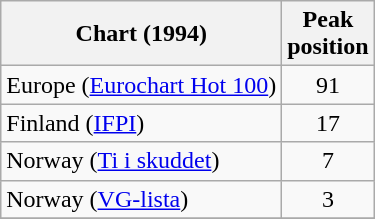<table class="wikitable sortable">
<tr>
<th>Chart (1994)</th>
<th>Peak<br>position</th>
</tr>
<tr>
<td>Europe (<a href='#'>Eurochart Hot 100</a>)</td>
<td align="center">91</td>
</tr>
<tr ¨>
<td>Finland (<a href='#'>IFPI</a>)</td>
<td align="center">17</td>
</tr>
<tr>
<td>Norway (<a href='#'>Ti i skuddet</a>)</td>
<td align="center">7</td>
</tr>
<tr>
<td>Norway (<a href='#'>VG-lista</a>)</td>
<td align="center">3</td>
</tr>
<tr>
</tr>
</table>
